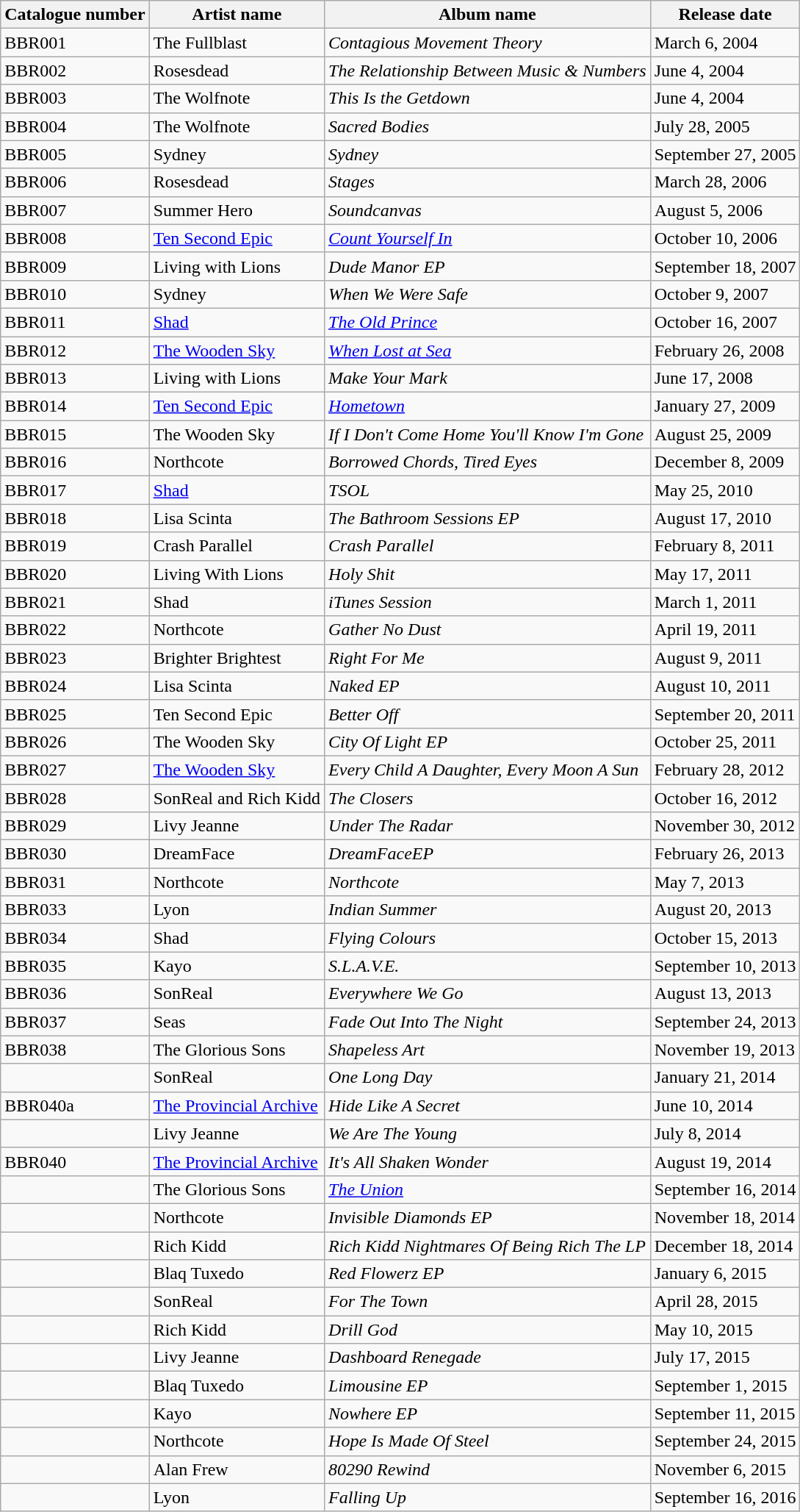<table class="wikitable">
<tr>
<th>Catalogue number</th>
<th>Artist name</th>
<th>Album name</th>
<th>Release date</th>
</tr>
<tr>
<td>BBR001</td>
<td>The Fullblast</td>
<td><em>Contagious Movement Theory</em></td>
<td>March 6, 2004</td>
</tr>
<tr>
<td>BBR002</td>
<td>Rosesdead</td>
<td><em>The Relationship Between Music & Numbers</em></td>
<td>June 4, 2004</td>
</tr>
<tr>
<td>BBR003</td>
<td>The Wolfnote</td>
<td><em>This Is the Getdown</em></td>
<td>June 4, 2004</td>
</tr>
<tr>
<td>BBR004</td>
<td>The Wolfnote</td>
<td><em>Sacred Bodies</em></td>
<td>July 28, 2005</td>
</tr>
<tr>
<td>BBR005</td>
<td>Sydney</td>
<td><em>Sydney</em></td>
<td>September 27, 2005</td>
</tr>
<tr>
<td>BBR006</td>
<td>Rosesdead</td>
<td><em>Stages</em></td>
<td>March 28, 2006</td>
</tr>
<tr>
<td>BBR007</td>
<td>Summer Hero</td>
<td><em>Soundcanvas</em></td>
<td>August 5, 2006</td>
</tr>
<tr>
<td>BBR008</td>
<td><a href='#'>Ten Second Epic</a></td>
<td><em><a href='#'>Count Yourself In</a></em></td>
<td>October 10, 2006</td>
</tr>
<tr>
<td>BBR009</td>
<td>Living with Lions</td>
<td><em>Dude Manor EP</em></td>
<td>September 18, 2007</td>
</tr>
<tr>
<td>BBR010</td>
<td>Sydney</td>
<td><em>When We Were Safe</em></td>
<td>October 9, 2007</td>
</tr>
<tr>
<td>BBR011</td>
<td><a href='#'>Shad</a></td>
<td><em><a href='#'>The Old Prince</a></em></td>
<td>October 16, 2007</td>
</tr>
<tr>
<td>BBR012</td>
<td><a href='#'>The Wooden Sky</a></td>
<td><em><a href='#'>When Lost at Sea</a></em></td>
<td>February 26, 2008</td>
</tr>
<tr>
<td>BBR013</td>
<td>Living with Lions</td>
<td><em>Make Your Mark</em></td>
<td>June 17, 2008</td>
</tr>
<tr>
<td>BBR014</td>
<td><a href='#'>Ten Second Epic</a></td>
<td><em><a href='#'>Hometown</a></em></td>
<td>January 27, 2009</td>
</tr>
<tr>
<td>BBR015</td>
<td>The Wooden Sky</td>
<td><em>If I Don't Come Home You'll Know I'm Gone</em></td>
<td>August 25, 2009</td>
</tr>
<tr>
<td>BBR016</td>
<td>Northcote</td>
<td><em>Borrowed Chords, Tired Eyes</em></td>
<td>December 8, 2009</td>
</tr>
<tr>
<td>BBR017</td>
<td><a href='#'>Shad</a></td>
<td><em>TSOL</em></td>
<td>May 25, 2010</td>
</tr>
<tr>
<td>BBR018</td>
<td>Lisa Scinta</td>
<td><em>The Bathroom Sessions EP</em></td>
<td>August 17, 2010</td>
</tr>
<tr>
<td>BBR019</td>
<td>Crash Parallel</td>
<td><em>Crash Parallel</em></td>
<td>February 8, 2011</td>
</tr>
<tr>
<td>BBR020</td>
<td>Living With Lions</td>
<td><em>Holy Shit</em></td>
<td>May 17, 2011</td>
</tr>
<tr>
<td>BBR021</td>
<td>Shad</td>
<td><em>iTunes Session</em></td>
<td>March 1, 2011</td>
</tr>
<tr>
<td>BBR022</td>
<td>Northcote</td>
<td><em>Gather No Dust</em></td>
<td>April 19, 2011</td>
</tr>
<tr>
<td>BBR023</td>
<td>Brighter Brightest</td>
<td><em>Right For Me</em></td>
<td>August 9, 2011</td>
</tr>
<tr>
<td>BBR024</td>
<td>Lisa Scinta</td>
<td><em>Naked EP</em></td>
<td>August 10, 2011</td>
</tr>
<tr>
<td>BBR025</td>
<td>Ten Second Epic</td>
<td><em>Better Off</em></td>
<td>September 20, 2011</td>
</tr>
<tr>
<td>BBR026</td>
<td>The Wooden Sky</td>
<td><em>City Of Light EP</em></td>
<td>October 25, 2011</td>
</tr>
<tr>
<td>BBR027</td>
<td><a href='#'>The Wooden Sky</a></td>
<td><em>Every Child A Daughter, Every Moon A Sun</em></td>
<td>February 28, 2012</td>
</tr>
<tr>
<td>BBR028</td>
<td>SonReal and Rich Kidd</td>
<td><em>The Closers</em></td>
<td>October 16, 2012</td>
</tr>
<tr>
<td>BBR029</td>
<td>Livy Jeanne</td>
<td><em>Under The Radar</em></td>
<td>November 30, 2012</td>
</tr>
<tr>
<td>BBR030</td>
<td>DreamFace</td>
<td><em>DreamFaceEP</em></td>
<td>February 26, 2013</td>
</tr>
<tr>
<td>BBR031</td>
<td>Northcote</td>
<td><em>Northcote</em></td>
<td>May 7, 2013</td>
</tr>
<tr>
<td>BBR033</td>
<td>Lyon</td>
<td><em>Indian Summer</em></td>
<td>August 20, 2013</td>
</tr>
<tr>
<td>BBR034</td>
<td>Shad</td>
<td><em>Flying Colours</em></td>
<td>October 15, 2013</td>
</tr>
<tr>
<td>BBR035</td>
<td>Kayo</td>
<td><em>S.L.A.V.E.</em></td>
<td>September 10, 2013</td>
</tr>
<tr>
<td>BBR036</td>
<td>SonReal</td>
<td><em>Everywhere We Go</em></td>
<td>August 13, 2013</td>
</tr>
<tr>
<td>BBR037</td>
<td>Seas</td>
<td><em>Fade Out Into The Night</em></td>
<td>September 24, 2013</td>
</tr>
<tr>
<td>BBR038</td>
<td>The Glorious Sons</td>
<td><em>Shapeless Art</em></td>
<td>November 19, 2013</td>
</tr>
<tr>
<td></td>
<td>SonReal</td>
<td><em>One Long Day</em></td>
<td>January 21, 2014</td>
</tr>
<tr>
<td>BBR040a</td>
<td><a href='#'>The Provincial Archive</a></td>
<td><em>Hide Like A Secret</em></td>
<td>June 10, 2014</td>
</tr>
<tr>
<td></td>
<td>Livy Jeanne</td>
<td><em>We Are The Young</em></td>
<td>July 8, 2014</td>
</tr>
<tr>
<td>BBR040</td>
<td><a href='#'>The Provincial Archive</a></td>
<td><em>It's All Shaken Wonder</em></td>
<td>August 19, 2014</td>
</tr>
<tr>
<td></td>
<td>The Glorious Sons</td>
<td><em><a href='#'>The Union</a></em></td>
<td>September 16, 2014</td>
</tr>
<tr>
<td></td>
<td>Northcote</td>
<td><em>Invisible Diamonds EP</em></td>
<td>November 18, 2014</td>
</tr>
<tr>
<td></td>
<td>Rich Kidd</td>
<td><em>Rich Kidd Nightmares Of Being Rich The LP</em></td>
<td>December 18, 2014</td>
</tr>
<tr>
<td></td>
<td>Blaq Tuxedo</td>
<td><em>Red Flowerz EP</em></td>
<td>January 6, 2015</td>
</tr>
<tr>
<td></td>
<td>SonReal</td>
<td><em>For The Town</em></td>
<td>April 28, 2015</td>
</tr>
<tr>
<td></td>
<td>Rich Kidd</td>
<td><em>Drill God</em></td>
<td>May 10, 2015</td>
</tr>
<tr>
<td></td>
<td>Livy Jeanne</td>
<td><em>Dashboard Renegade</em></td>
<td>July 17, 2015</td>
</tr>
<tr>
<td></td>
<td>Blaq Tuxedo</td>
<td><em>Limousine EP</em></td>
<td>September 1, 2015</td>
</tr>
<tr>
<td></td>
<td>Kayo</td>
<td><em>Nowhere EP</em></td>
<td>September 11, 2015</td>
</tr>
<tr>
<td></td>
<td>Northcote</td>
<td><em>Hope Is Made Of Steel</em></td>
<td>September 24, 2015</td>
</tr>
<tr>
<td></td>
<td>Alan Frew</td>
<td><em>80290 Rewind</em></td>
<td>November 6, 2015</td>
</tr>
<tr>
<td></td>
<td>Lyon</td>
<td><em>Falling Up</em></td>
<td>September 16, 2016</td>
</tr>
</table>
